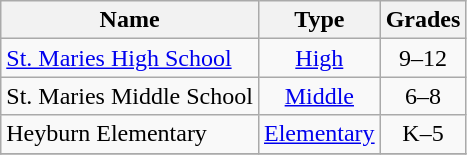<table class="wikitable">
<tr>
<th>Name</th>
<th>Type</th>
<th>Grades</th>
</tr>
<tr>
<td><a href='#'>St. Maries High School</a></td>
<td align=center><a href='#'>High</a></td>
<td align=center>9–12</td>
</tr>
<tr>
<td>St. Maries Middle School</td>
<td align="center"><a href='#'>Middle</a></td>
<td align="center">6–8</td>
</tr>
<tr>
<td>Heyburn Elementary</td>
<td align="center"><a href='#'>Elementary</a></td>
<td align="center">K–5</td>
</tr>
<tr>
</tr>
</table>
